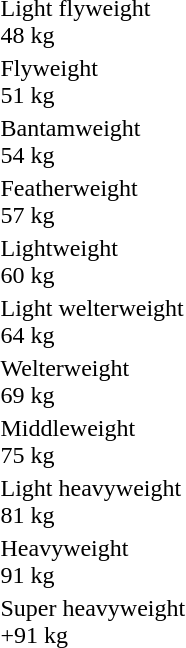<table>
<tr>
<td rowspan=2>Light flyweight<br>48 kg</td>
<td rowspan=2></td>
<td rowspan=2></td>
<td></td>
</tr>
<tr>
<td></td>
</tr>
<tr>
<td rowspan=2>Flyweight<br>51 kg</td>
<td rowspan=2></td>
<td rowspan=2></td>
<td></td>
</tr>
<tr>
<td></td>
</tr>
<tr>
<td rowspan=2>Bantamweight<br>54 kg</td>
<td rowspan=2></td>
<td rowspan=2></td>
<td></td>
</tr>
<tr>
<td></td>
</tr>
<tr>
<td rowspan=2>Featherweight<br>57 kg</td>
<td rowspan=2></td>
<td rowspan=2></td>
<td></td>
</tr>
<tr>
<td></td>
</tr>
<tr>
<td rowspan=2>Lightweight<br>60 kg</td>
<td rowspan=2></td>
<td rowspan=2></td>
<td></td>
</tr>
<tr>
<td></td>
</tr>
<tr>
<td rowspan=2>Light welterweight<br>64 kg</td>
<td rowspan=2></td>
<td rowspan=2></td>
<td></td>
</tr>
<tr>
<td></td>
</tr>
<tr>
<td rowspan=2>Welterweight<br>69 kg</td>
<td rowspan=2></td>
<td rowspan=2></td>
<td></td>
</tr>
<tr>
<td></td>
</tr>
<tr>
<td rowspan=2>Middleweight<br>75 kg</td>
<td rowspan=2></td>
<td rowspan=2></td>
<td></td>
</tr>
<tr>
<td></td>
</tr>
<tr>
<td rowspan=2>Light heavyweight<br>81 kg</td>
<td rowspan=2></td>
<td rowspan=2></td>
<td></td>
</tr>
<tr>
<td></td>
</tr>
<tr>
<td rowspan=2>Heavyweight<br>91 kg</td>
<td rowspan=2></td>
<td rowspan=2></td>
<td></td>
</tr>
<tr>
<td></td>
</tr>
<tr>
<td rowspan=2>Super heavyweight<br>+91 kg</td>
<td rowspan=2></td>
<td rowspan=2></td>
<td></td>
</tr>
<tr>
<td></td>
</tr>
</table>
